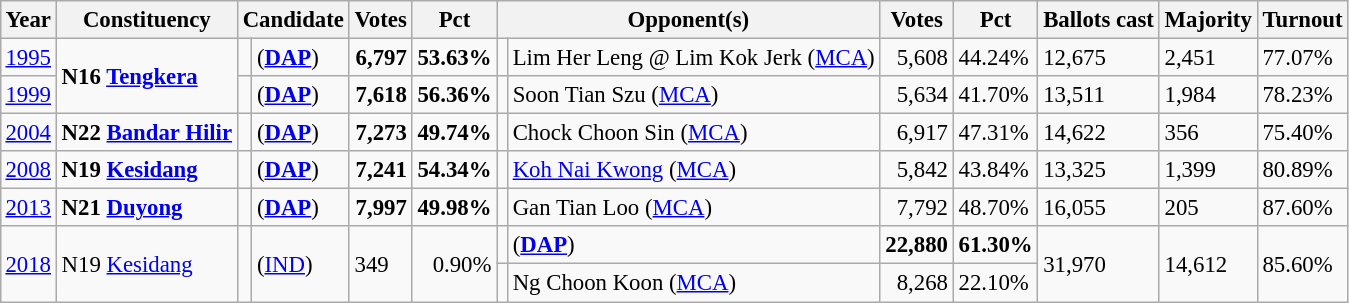<table class="wikitable" style="margin:0.5em ; font-size:95%">
<tr>
<th>Year</th>
<th>Constituency</th>
<th colspan=2>Candidate</th>
<th>Votes</th>
<th>Pct</th>
<th colspan=2>Opponent(s)</th>
<th>Votes</th>
<th>Pct</th>
<th>Ballots cast</th>
<th>Majority</th>
<th>Turnout</th>
</tr>
<tr>
<td><a href='#'>1995</a></td>
<td rowspan=2><strong>N16 <a href='#'>Tengkera</a></strong></td>
<td></td>
<td> (<a href='#'><strong>DAP</strong></a>)</td>
<td align="right"><strong>6,797</strong></td>
<td><strong>53.63%</strong></td>
<td></td>
<td>Lim Her Leng @ Lim Kok Jerk (<a href='#'>MCA</a>)</td>
<td align="right">5,608</td>
<td>44.24%</td>
<td>12,675</td>
<td>2,451</td>
<td>77.07%</td>
</tr>
<tr>
<td><a href='#'>1999</a></td>
<td></td>
<td> (<a href='#'><strong>DAP</strong></a>)</td>
<td align="right"><strong>7,618</strong></td>
<td><strong>56.36%</strong></td>
<td></td>
<td>Soon Tian Szu (<a href='#'>MCA</a>)</td>
<td align="right">5,634</td>
<td>41.70%</td>
<td>13,511</td>
<td>1,984</td>
<td>78.23%</td>
</tr>
<tr>
<td><a href='#'>2004</a></td>
<td><strong>N22 <a href='#'>Bandar Hilir</a></strong></td>
<td></td>
<td> (<a href='#'><strong>DAP</strong></a>)</td>
<td align="right"><strong>7,273</strong></td>
<td><strong>49.74%</strong></td>
<td></td>
<td>Chock Choon Sin (<a href='#'>MCA</a>)</td>
<td align="right">6,917</td>
<td>47.31%</td>
<td>14,622</td>
<td>356</td>
<td>75.40%</td>
</tr>
<tr>
<td><a href='#'>2008</a></td>
<td><strong>N19 <a href='#'>Kesidang</a></strong></td>
<td></td>
<td> (<a href='#'><strong>DAP</strong></a>)</td>
<td align="right"><strong>7,241</strong></td>
<td><strong>54.34%</strong></td>
<td></td>
<td><a href='#'>Koh Nai Kwong</a> (<a href='#'>MCA</a>)</td>
<td align="right">5,842</td>
<td>43.84%</td>
<td>13,325</td>
<td>1,399</td>
<td>80.89%</td>
</tr>
<tr>
<td><a href='#'>2013</a></td>
<td><strong>N21 <a href='#'>Duyong</a></strong></td>
<td></td>
<td> (<a href='#'><strong>DAP</strong></a>)</td>
<td align="right"><strong>7,997</strong></td>
<td><strong>49.98%</strong></td>
<td></td>
<td>Gan Tian Loo (<a href='#'>MCA</a>)</td>
<td align="right">7,792</td>
<td>48.70%</td>
<td>16,055</td>
<td>205</td>
<td>87.60%</td>
</tr>
<tr>
<td rowspan=2><a href='#'>2018</a></td>
<td rowspan=2>N19 <a href='#'>Kesidang</a></td>
<td rowspan=2 ></td>
<td rowspan=2> (<a href='#'>IND</a>)</td>
<td rowspan=2>349</td>
<td rowspan=2 align=right>0.90%</td>
<td></td>
<td> (<a href='#'><strong>DAP</strong></a>)</td>
<td align="right" align="right"><strong>22,880</strong></td>
<td><strong>61.30%</strong></td>
<td rowspan=2>31,970</td>
<td rowspan=2>14,612</td>
<td rowspan=2>85.60%</td>
</tr>
<tr>
<td></td>
<td>Ng Choon Koon (<a href='#'>MCA</a>)</td>
<td align="right">8,268</td>
<td>22.10%</td>
</tr>
</table>
